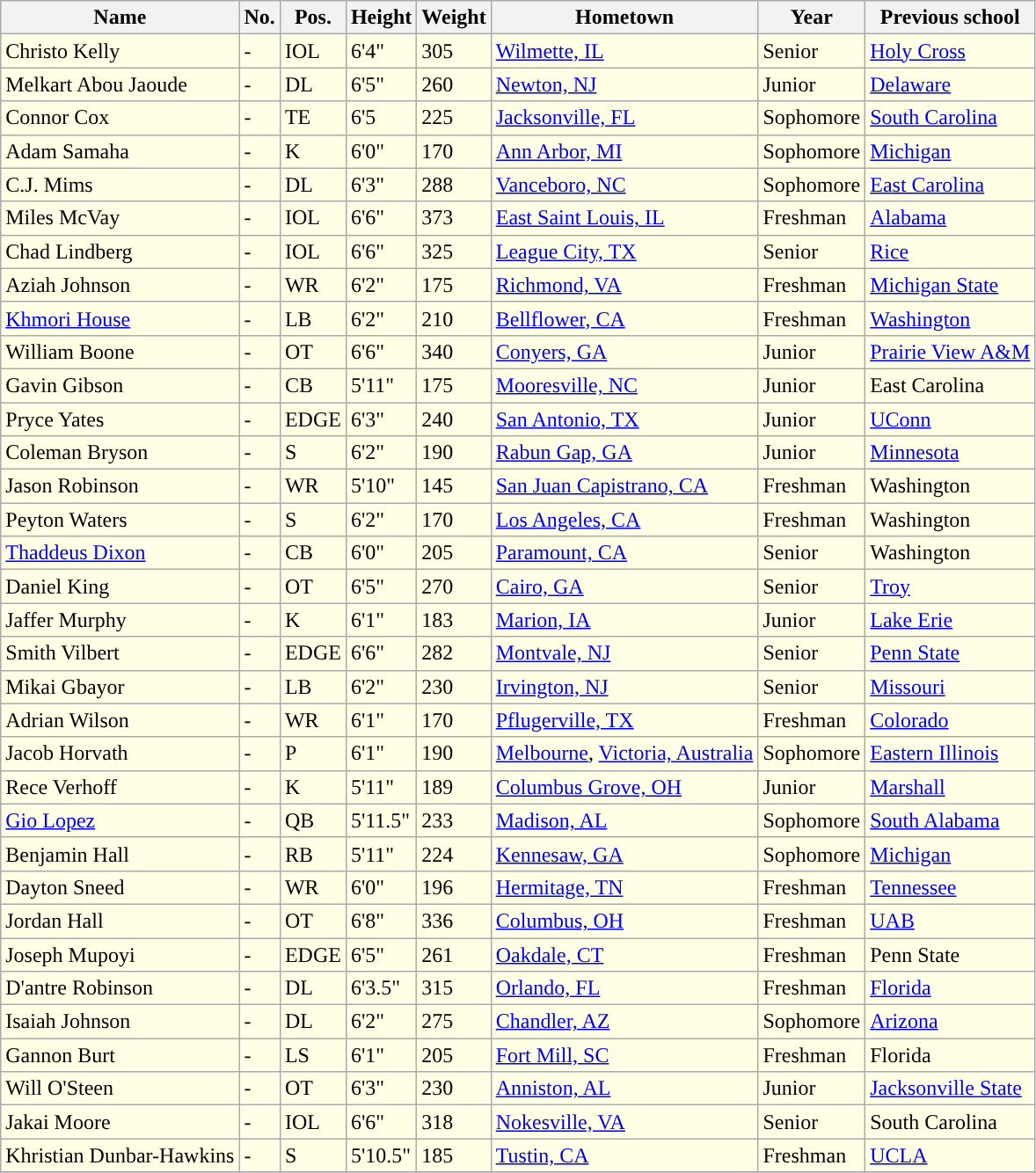<table class="wikitable sortable">
<tr>
<th>Name</th>
<th>No.</th>
<th>Pos.</th>
<th>Height</th>
<th>Weight</th>
<th>Hometown</th>
<th>Year</th>
<th class="unsortable">Previous school</th>
</tr>
<tr style="background:#FFFFE6;">
<td>Christo Kelly</td>
<td>-</td>
<td>IOL</td>
<td>6'4"</td>
<td>305</td>
<td><a href='#'>Wilmette, IL</a></td>
<td> Senior</td>
<td><a href='#'>Holy Cross</a></td>
</tr>
<tr style="background:#FFFFE6;">
<td>Melkart Abou Jaoude</td>
<td>-</td>
<td>DL</td>
<td>6'5"</td>
<td>260</td>
<td><a href='#'>Newton, NJ</a></td>
<td>Junior</td>
<td><a href='#'>Delaware</a></td>
</tr>
<tr style="background:#FFFFE6;">
<td>Connor Cox</td>
<td>-</td>
<td>TE</td>
<td>6'5</td>
<td>225</td>
<td><a href='#'>Jacksonville, FL</a></td>
<td>Sophomore</td>
<td><a href='#'>South Carolina</a></td>
</tr>
<tr style="background:#FFFFE6;">
<td>Adam Samaha</td>
<td>-</td>
<td>K</td>
<td>6'0"</td>
<td>170</td>
<td><a href='#'>Ann Arbor, MI</a></td>
<td>Sophomore</td>
<td><a href='#'>Michigan</a></td>
</tr>
<tr style="background:#FFFFE6;">
<td>C.J. Mims</td>
<td>-</td>
<td>DL</td>
<td>6'3"</td>
<td>288</td>
<td><a href='#'>Vanceboro, NC</a></td>
<td> Sophomore</td>
<td><a href='#'>East Carolina</a></td>
</tr>
<tr style="background:#FFFFE6;">
<td>Miles McVay</td>
<td>-</td>
<td>IOL</td>
<td>6'6"</td>
<td>373</td>
<td><a href='#'>East Saint Louis, IL</a></td>
<td> Freshman</td>
<td><a href='#'>Alabama</a></td>
</tr>
<tr style="background:#FFFFE6;">
<td>Chad Lindberg</td>
<td>-</td>
<td>IOL</td>
<td>6'6"</td>
<td>325</td>
<td><a href='#'>League City, TX</a></td>
<td>Senior</td>
<td><a href='#'>Rice</a></td>
</tr>
<tr style="background:#FFFFE6;">
<td>Aziah Johnson</td>
<td>-</td>
<td>WR</td>
<td>6'2"</td>
<td>175</td>
<td><a href='#'>Richmond, VA</a></td>
<td> Freshman</td>
<td><a href='#'>Michigan State</a></td>
</tr>
<tr style="background:#FFFFE6;">
<td><a href='#'>Khmori House</a></td>
<td>-</td>
<td>LB</td>
<td>6'2"</td>
<td>210</td>
<td><a href='#'>Bellflower, CA</a></td>
<td>Freshman</td>
<td><a href='#'>Washington</a></td>
</tr>
<tr style="background:#FFFFE6;">
<td>William Boone</td>
<td>-</td>
<td>OT</td>
<td>6'6"</td>
<td>340</td>
<td><a href='#'>Conyers, GA</a></td>
<td>Junior</td>
<td><a href='#'>Prairie View A&M</a></td>
</tr>
<tr style="background:#FFFFE6;">
<td>Gavin Gibson</td>
<td>-</td>
<td>CB</td>
<td>5'11"</td>
<td>175</td>
<td><a href='#'>Mooresville, NC</a></td>
<td>Junior</td>
<td>East Carolina</td>
</tr>
<tr style="background:#FFFFE6;">
<td>Pryce Yates</td>
<td>-</td>
<td>EDGE</td>
<td>6'3"</td>
<td>240</td>
<td><a href='#'>San Antonio, TX</a></td>
<td> Junior</td>
<td><a href='#'>UConn</a></td>
</tr>
<tr style="background:#FFFFE6;">
<td>Coleman Bryson</td>
<td>-</td>
<td>S</td>
<td>6'2"</td>
<td>190</td>
<td><a href='#'>Rabun Gap, GA</a></td>
<td>Junior</td>
<td><a href='#'>Minnesota</a></td>
</tr>
<tr style="background:#FFFFE6;">
<td>Jason Robinson</td>
<td>-</td>
<td>WR</td>
<td>5'10"</td>
<td>145</td>
<td><a href='#'>San Juan Capistrano, CA</a></td>
<td>Freshman</td>
<td>Washington</td>
</tr>
<tr style="background:#FFFFE6;">
<td>Peyton Waters</td>
<td>-</td>
<td>S</td>
<td>6'2"</td>
<td>170</td>
<td><a href='#'>Los Angeles, CA</a></td>
<td>Freshman</td>
<td>Washington</td>
</tr>
<tr style="background:#FFFFE6;">
<td><a href='#'>Thaddeus Dixon</a></td>
<td>-</td>
<td>CB</td>
<td>6'0"</td>
<td>205</td>
<td><a href='#'>Paramount, CA</a></td>
<td>Senior</td>
<td>Washington</td>
</tr>
<tr style="background:#FFFFE6;">
<td>Daniel King</td>
<td>-</td>
<td>OT</td>
<td>6'5"</td>
<td>270</td>
<td><a href='#'>Cairo, GA</a></td>
<td> Senior</td>
<td><a href='#'>Troy</a></td>
</tr>
<tr style="background:#FFFFE6;">
<td>Jaffer Murphy</td>
<td>-</td>
<td>K</td>
<td>6'1"</td>
<td>183</td>
<td><a href='#'>Marion, IA</a></td>
<td>Junior</td>
<td><a href='#'>Lake Erie</a></td>
</tr>
<tr style="background:#FFFFE6;">
<td>Smith Vilbert</td>
<td>-</td>
<td>EDGE</td>
<td>6'6"</td>
<td>282</td>
<td><a href='#'>Montvale, NJ</a></td>
<td> Senior</td>
<td><a href='#'>Penn State</a></td>
</tr>
<tr style="background:#FFFFE6;">
<td>Mikai Gbayor</td>
<td>-</td>
<td>LB</td>
<td>6'2"</td>
<td>230</td>
<td><a href='#'>Irvington, NJ</a></td>
<td> Senior</td>
<td><a href='#'>Missouri</a></td>
</tr>
<tr style="background:#FFFFE6;">
<td>Adrian Wilson</td>
<td>-</td>
<td>WR</td>
<td>6'1"</td>
<td>170</td>
<td><a href='#'>Pflugerville, TX</a></td>
<td>Freshman</td>
<td><a href='#'>Colorado</a></td>
</tr>
<tr style="background:#FFFFE6;">
<td>Jacob Horvath</td>
<td>-</td>
<td>P</td>
<td>6'1"</td>
<td>190</td>
<td><a href='#'>Melbourne</a>, <a href='#'>Victoria, Australia</a></td>
<td>Sophomore</td>
<td><a href='#'>Eastern Illinois</a></td>
</tr>
<tr style="background:#FFFFE6;">
<td>Rece Verhoff</td>
<td>-</td>
<td>K</td>
<td>5'11"</td>
<td>189</td>
<td><a href='#'>Columbus Grove, OH</a></td>
<td>Junior</td>
<td><a href='#'>Marshall</a></td>
</tr>
<tr style="background:#FFFFE6;">
<td><a href='#'>Gio Lopez</a></td>
<td>-</td>
<td>QB</td>
<td>5'11.5"</td>
<td>233</td>
<td><a href='#'>Madison, AL</a></td>
<td> Sophomore</td>
<td><a href='#'>South Alabama</a></td>
</tr>
<tr style="background:#FFFFE6;">
<td>Benjamin Hall</td>
<td>-</td>
<td>RB</td>
<td>5'11"</td>
<td>224</td>
<td><a href='#'>Kennesaw, GA</a></td>
<td>Sophomore</td>
<td><a href='#'>Michigan</a></td>
</tr>
<tr style="background:#FFFFE6;">
<td>Dayton Sneed</td>
<td>-</td>
<td>WR</td>
<td>6'0"</td>
<td>196</td>
<td><a href='#'>Hermitage, TN</a></td>
<td> Freshman</td>
<td><a href='#'>Tennessee</a></td>
</tr>
<tr style="background:#FFFFE6;">
<td>Jordan Hall</td>
<td>-</td>
<td>OT</td>
<td>6'8"</td>
<td>336</td>
<td><a href='#'>Columbus, OH</a></td>
<td> Freshman</td>
<td><a href='#'>UAB</a></td>
</tr>
<tr style="background:#FFFFE6;">
<td>Joseph Mupoyi</td>
<td>-</td>
<td>EDGE</td>
<td>6'5"</td>
<td>261</td>
<td><a href='#'>Oakdale, CT</a></td>
<td> Freshman</td>
<td>Penn State</td>
</tr>
<tr style="background:#FFFFE6;">
<td>D'antre Robinson</td>
<td>-</td>
<td>DL</td>
<td>6'3.5"</td>
<td>315</td>
<td><a href='#'>Orlando, FL</a></td>
<td>Freshman</td>
<td><a href='#'>Florida</a></td>
</tr>
<tr style="background:#FFFFE6;">
<td>Isaiah Johnson</td>
<td>-</td>
<td>DL</td>
<td>6'2"</td>
<td>275</td>
<td><a href='#'>Chandler, AZ</a></td>
<td> Sophomore</td>
<td><a href='#'>Arizona</a></td>
</tr>
<tr style="background:#FFFFE6;">
<td>Gannon Burt</td>
<td>-</td>
<td>LS</td>
<td>6'1"</td>
<td>205</td>
<td><a href='#'>Fort Mill, SC</a></td>
<td> Freshman</td>
<td>Florida</td>
</tr>
<tr style="background:#FFFFE6;">
<td>Will O'Steen</td>
<td>-</td>
<td>OT</td>
<td>6'3"</td>
<td>230</td>
<td><a href='#'>Anniston, AL</a></td>
<td> Junior</td>
<td><a href='#'>Jacksonville State</a></td>
</tr>
<tr style="background:#FFFFE6;">
<td>Jakai Moore</td>
<td>-</td>
<td>IOL</td>
<td>6'6"</td>
<td>318</td>
<td><a href='#'>Nokesville, VA</a></td>
<td> Senior</td>
<td>South Carolina</td>
</tr>
<tr style="background:#FFFFE6;">
<td>Khristian Dunbar-Hawkins</td>
<td>-</td>
<td>S</td>
<td>5'10.5"</td>
<td>185</td>
<td><a href='#'>Tustin, CA</a></td>
<td>Freshman</td>
<td><a href='#'>UCLA</a></td>
</tr>
<tr style="background:#FFFFE6;">
</tr>
</table>
